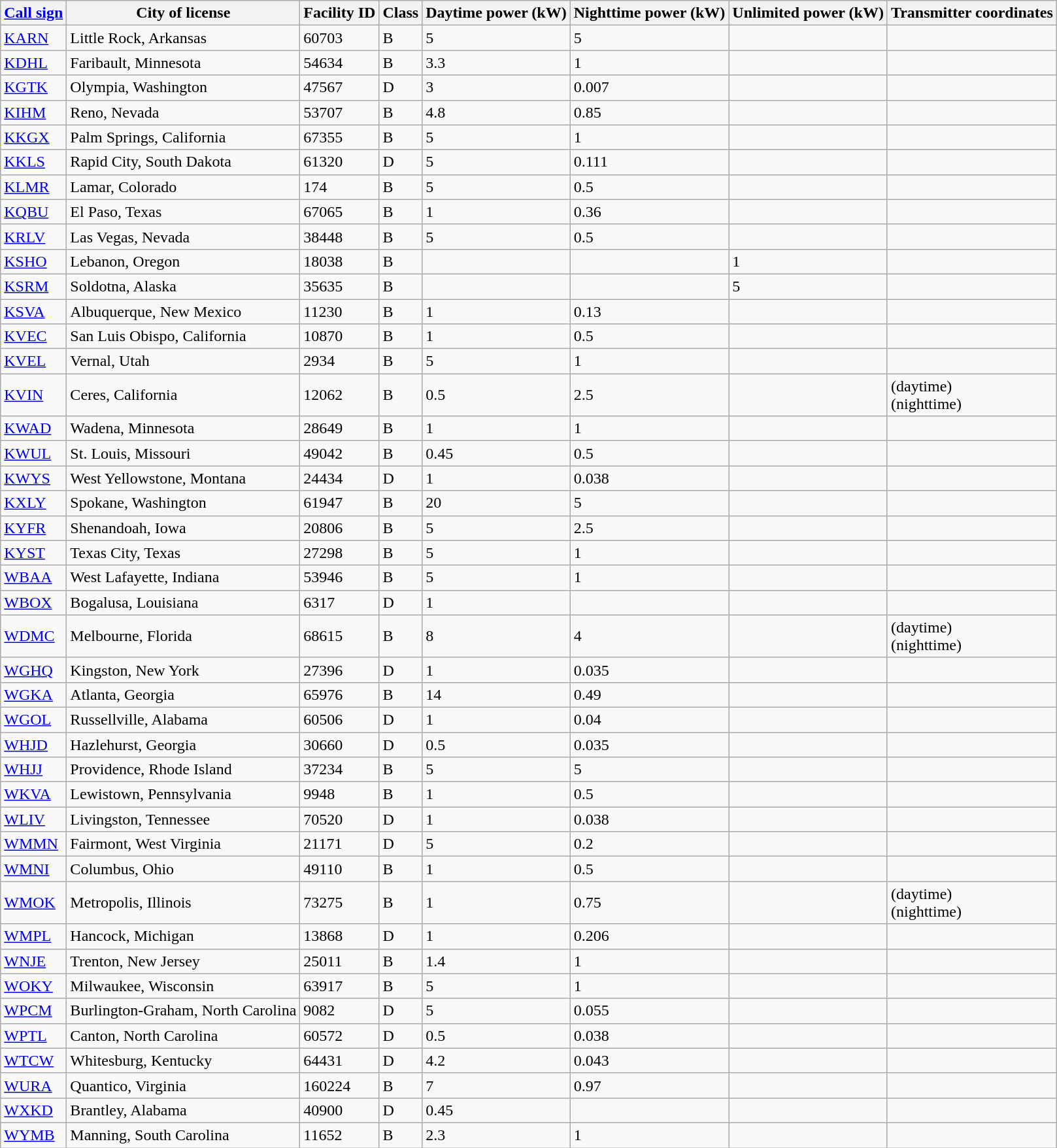<table class="wikitable sortable">
<tr>
<th><a href='#'>Call sign</a></th>
<th>City of license</th>
<th>Facility ID</th>
<th>Class</th>
<th>Daytime power (kW)</th>
<th>Nighttime power (kW)</th>
<th>Unlimited power (kW)</th>
<th>Transmitter coordinates</th>
</tr>
<tr>
<td><a href='#'>KARN</a></td>
<td>Little Rock, Arkansas</td>
<td>60703</td>
<td>B</td>
<td>5</td>
<td>5</td>
<td></td>
<td></td>
</tr>
<tr>
<td><a href='#'>KDHL</a></td>
<td>Faribault, Minnesota</td>
<td>54634</td>
<td>B</td>
<td>3.3</td>
<td>1</td>
<td></td>
<td></td>
</tr>
<tr>
<td><a href='#'>KGTK</a></td>
<td>Olympia, Washington</td>
<td>47567</td>
<td>D</td>
<td>3</td>
<td>0.007</td>
<td></td>
<td></td>
</tr>
<tr>
<td><a href='#'>KIHM</a></td>
<td>Reno, Nevada</td>
<td>53707</td>
<td>B</td>
<td>4.8</td>
<td>0.85</td>
<td></td>
<td></td>
</tr>
<tr>
<td><a href='#'>KKGX</a></td>
<td>Palm Springs, California</td>
<td>67355</td>
<td>B</td>
<td>5</td>
<td>1</td>
<td></td>
<td></td>
</tr>
<tr>
<td><a href='#'>KKLS</a></td>
<td>Rapid City, South Dakota</td>
<td>61320</td>
<td>D</td>
<td>5</td>
<td>0.111</td>
<td></td>
<td></td>
</tr>
<tr>
<td><a href='#'>KLMR</a></td>
<td>Lamar, Colorado</td>
<td>174</td>
<td>B</td>
<td>5</td>
<td>0.5</td>
<td></td>
<td></td>
</tr>
<tr>
<td><a href='#'>KQBU</a></td>
<td>El Paso, Texas</td>
<td>67065</td>
<td>B</td>
<td>1</td>
<td>0.36</td>
<td></td>
<td></td>
</tr>
<tr>
<td><a href='#'>KRLV</a></td>
<td>Las Vegas, Nevada</td>
<td>38448</td>
<td>B</td>
<td>5</td>
<td>0.5</td>
<td></td>
<td></td>
</tr>
<tr>
<td><a href='#'>KSHO</a></td>
<td>Lebanon, Oregon</td>
<td>18038</td>
<td>B</td>
<td></td>
<td></td>
<td>1</td>
<td></td>
</tr>
<tr>
<td><a href='#'>KSRM</a></td>
<td>Soldotna, Alaska</td>
<td>35635</td>
<td>B</td>
<td></td>
<td></td>
<td>5</td>
<td></td>
</tr>
<tr>
<td><a href='#'>KSVA</a></td>
<td>Albuquerque, New Mexico</td>
<td>11230</td>
<td>B</td>
<td>1</td>
<td>0.13</td>
<td></td>
<td></td>
</tr>
<tr>
<td><a href='#'>KVEC</a></td>
<td>San Luis Obispo, California</td>
<td>10870</td>
<td>B</td>
<td>1</td>
<td>0.5</td>
<td></td>
<td></td>
</tr>
<tr>
<td><a href='#'>KVEL</a></td>
<td>Vernal, Utah</td>
<td>2934</td>
<td>B</td>
<td>5</td>
<td>1</td>
<td></td>
<td></td>
</tr>
<tr>
<td><a href='#'>KVIN</a></td>
<td>Ceres, California</td>
<td>12062</td>
<td>B</td>
<td>0.5</td>
<td>2.5</td>
<td></td>
<td> (daytime)<br> (nighttime)</td>
</tr>
<tr>
<td><a href='#'>KWAD</a></td>
<td>Wadena, Minnesota</td>
<td>28649</td>
<td>B</td>
<td>1</td>
<td>1</td>
<td></td>
<td></td>
</tr>
<tr>
<td><a href='#'>KWUL</a></td>
<td>St. Louis, Missouri</td>
<td>49042</td>
<td>B</td>
<td>0.45</td>
<td>0.5</td>
<td></td>
<td></td>
</tr>
<tr>
<td><a href='#'>KWYS</a></td>
<td>West Yellowstone, Montana</td>
<td>24434</td>
<td>D</td>
<td>1</td>
<td>0.038</td>
<td></td>
<td></td>
</tr>
<tr>
<td><a href='#'>KXLY</a></td>
<td>Spokane, Washington</td>
<td>61947</td>
<td>B</td>
<td>20</td>
<td>5</td>
<td></td>
<td></td>
</tr>
<tr>
<td><a href='#'>KYFR</a></td>
<td>Shenandoah, Iowa</td>
<td>20806</td>
<td>B</td>
<td>5</td>
<td>2.5</td>
<td></td>
<td></td>
</tr>
<tr>
<td><a href='#'>KYST</a></td>
<td>Texas City, Texas</td>
<td>27298</td>
<td>B</td>
<td>5</td>
<td>1</td>
<td></td>
<td></td>
</tr>
<tr>
<td><a href='#'>WBAA</a></td>
<td>West Lafayette, Indiana</td>
<td>53946</td>
<td>B</td>
<td>5</td>
<td>1</td>
<td></td>
<td></td>
</tr>
<tr>
<td><a href='#'>WBOX</a></td>
<td>Bogalusa, Louisiana</td>
<td>6317</td>
<td>D</td>
<td>1</td>
<td></td>
<td></td>
<td></td>
</tr>
<tr>
<td><a href='#'>WDMC</a></td>
<td>Melbourne, Florida</td>
<td>68615</td>
<td>B</td>
<td>8</td>
<td>4</td>
<td></td>
<td> (daytime)<br> (nighttime)</td>
</tr>
<tr>
<td><a href='#'>WGHQ</a></td>
<td>Kingston, New York</td>
<td>27396</td>
<td>D</td>
<td>1</td>
<td>0.035</td>
<td></td>
<td></td>
</tr>
<tr>
<td><a href='#'>WGKA</a></td>
<td>Atlanta, Georgia</td>
<td>65976</td>
<td>B</td>
<td>14</td>
<td>0.49</td>
<td></td>
<td></td>
</tr>
<tr>
<td><a href='#'>WGOL</a></td>
<td>Russellville, Alabama</td>
<td>60506</td>
<td>D</td>
<td>1</td>
<td>0.04</td>
<td></td>
<td></td>
</tr>
<tr>
<td><a href='#'>WHJD</a></td>
<td>Hazlehurst, Georgia</td>
<td>30660</td>
<td>D</td>
<td>0.5</td>
<td>0.035</td>
<td></td>
<td></td>
</tr>
<tr>
<td><a href='#'>WHJJ</a></td>
<td>Providence, Rhode Island</td>
<td>37234</td>
<td>B</td>
<td>5</td>
<td>5</td>
<td></td>
<td></td>
</tr>
<tr>
<td><a href='#'>WKVA</a></td>
<td>Lewistown, Pennsylvania</td>
<td>9948</td>
<td>B</td>
<td>1</td>
<td>0.5</td>
<td></td>
<td></td>
</tr>
<tr>
<td><a href='#'>WLIV</a></td>
<td>Livingston, Tennessee</td>
<td>70520</td>
<td>D</td>
<td>1</td>
<td>0.038</td>
<td></td>
<td></td>
</tr>
<tr>
<td><a href='#'>WMMN</a></td>
<td>Fairmont, West Virginia</td>
<td>21171</td>
<td>D</td>
<td>5</td>
<td>0.2</td>
<td></td>
<td></td>
</tr>
<tr>
<td><a href='#'>WMNI</a></td>
<td>Columbus, Ohio</td>
<td>49110</td>
<td>B</td>
<td>1</td>
<td>0.5</td>
<td></td>
<td></td>
</tr>
<tr>
<td><a href='#'>WMOK</a></td>
<td>Metropolis, Illinois</td>
<td>73275</td>
<td>B</td>
<td>1</td>
<td>0.75</td>
<td></td>
<td> (daytime)<br> (nighttime)</td>
</tr>
<tr>
<td><a href='#'>WMPL</a></td>
<td>Hancock, Michigan</td>
<td>13868</td>
<td>D</td>
<td>1</td>
<td>0.206</td>
<td></td>
<td></td>
</tr>
<tr>
<td><a href='#'>WNJE</a></td>
<td>Trenton, New Jersey</td>
<td>25011</td>
<td>B</td>
<td>1.4</td>
<td>1</td>
<td></td>
<td></td>
</tr>
<tr>
<td><a href='#'>WOKY</a></td>
<td>Milwaukee, Wisconsin</td>
<td>63917</td>
<td>B</td>
<td>5</td>
<td>1</td>
<td></td>
<td></td>
</tr>
<tr>
<td><a href='#'>WPCM</a></td>
<td>Burlington-Graham, North Carolina</td>
<td>9082</td>
<td>D</td>
<td>5</td>
<td>0.055</td>
<td></td>
<td></td>
</tr>
<tr>
<td><a href='#'>WPTL</a></td>
<td>Canton, North Carolina</td>
<td>60572</td>
<td>D</td>
<td>0.5</td>
<td>0.038</td>
<td></td>
<td></td>
</tr>
<tr>
<td><a href='#'>WTCW</a></td>
<td>Whitesburg, Kentucky</td>
<td>64431</td>
<td>D</td>
<td>4.2</td>
<td>0.043</td>
<td></td>
<td></td>
</tr>
<tr>
<td><a href='#'>WURA</a></td>
<td>Quantico, Virginia</td>
<td>160224</td>
<td>B</td>
<td>7</td>
<td>0.97</td>
<td></td>
<td></td>
</tr>
<tr>
<td><a href='#'>WXKD</a></td>
<td>Brantley, Alabama</td>
<td>40900</td>
<td>D</td>
<td>0.45</td>
<td></td>
<td></td>
<td></td>
</tr>
<tr>
<td><a href='#'>WYMB</a></td>
<td>Manning, South Carolina</td>
<td>11652</td>
<td>B</td>
<td>2.3</td>
<td>1</td>
<td></td>
<td></td>
</tr>
</table>
